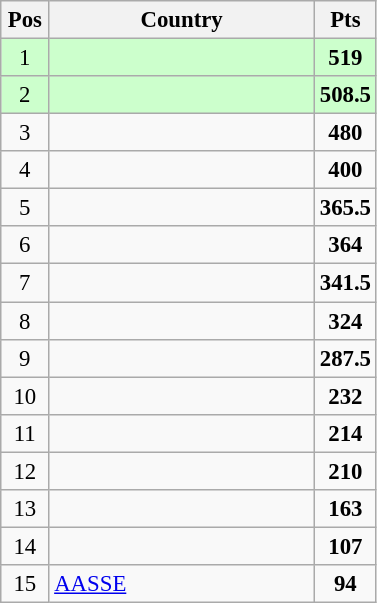<table class="wikitable" style="text-align: center; font-size:95%">
<tr>
<th width="25">Pos</th>
<th width="170">Country</th>
<th width="25">Pts</th>
</tr>
<tr bgcolor=ccffcc>
<td>1</td>
<td align="left"></td>
<td><strong>519</strong></td>
</tr>
<tr bgcolor=ccffcc>
<td>2</td>
<td align="left"></td>
<td><strong>508.5</strong></td>
</tr>
<tr>
<td>3</td>
<td align="left"></td>
<td><strong>480</strong></td>
</tr>
<tr>
<td>4</td>
<td align="left"></td>
<td><strong>400</strong></td>
</tr>
<tr>
<td>5</td>
<td align="left"></td>
<td><strong>365.5</strong></td>
</tr>
<tr>
<td>6</td>
<td align="left"></td>
<td><strong>364</strong></td>
</tr>
<tr>
<td>7</td>
<td align="left"></td>
<td><strong>341.5</strong></td>
</tr>
<tr>
<td>8</td>
<td align="left"></td>
<td><strong>324</strong></td>
</tr>
<tr>
<td>9</td>
<td align="left"></td>
<td><strong>287.5</strong></td>
</tr>
<tr>
<td>10</td>
<td align="left"></td>
<td><strong>232</strong></td>
</tr>
<tr>
<td>11</td>
<td align="left"></td>
<td><strong>214</strong></td>
</tr>
<tr>
<td>12</td>
<td align="left"></td>
<td><strong>210</strong></td>
</tr>
<tr>
<td>13</td>
<td align="left"></td>
<td><strong>163</strong></td>
</tr>
<tr>
<td>14</td>
<td align="left"></td>
<td><strong>107</strong></td>
</tr>
<tr>
<td>15</td>
<td align="left"> <a href='#'>AASSE</a></td>
<td><strong>94</strong></td>
</tr>
</table>
